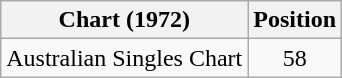<table class="wikitable sortable">
<tr>
<th align="left">Chart (1972)</th>
<th style="text-align:center;">Position</th>
</tr>
<tr>
<td>Australian Singles Chart</td>
<td style="text-align:center;">58</td>
</tr>
</table>
